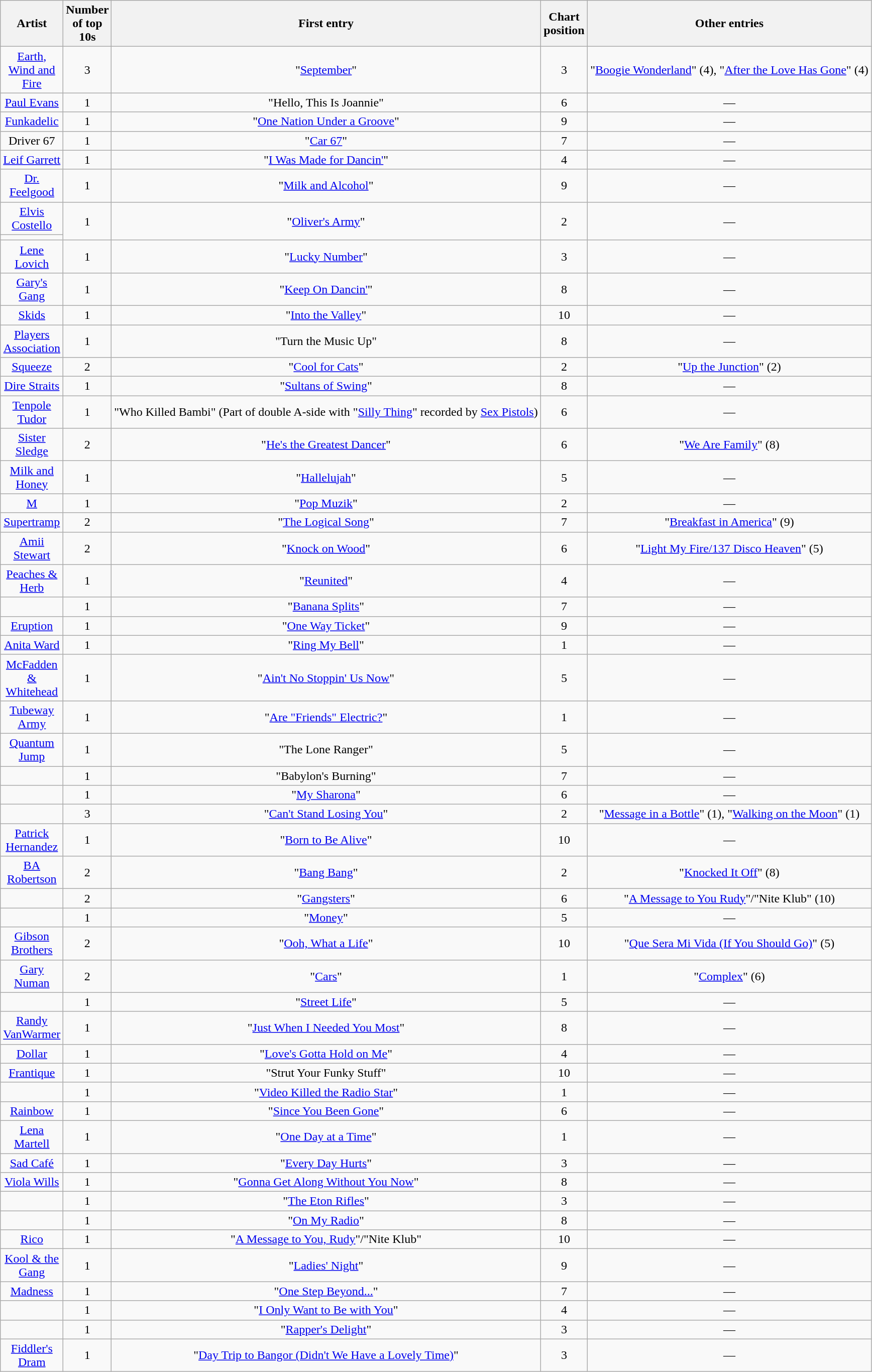<table class="wikitable sortable mw-collapsible mw-collapsed" style="text-align: center;">
<tr>
<th scope="col" style="width:55px;">Artist</th>
<th scope="col" style="width:55px;" data-sort-type="number">Number of top 10s</th>
<th scope="col" style="text-align:center;">First entry</th>
<th scope="col" style="width:55px;" data-sort-type="number">Chart position</th>
<th scope="col" style="text-align:center;">Other entries</th>
</tr>
<tr>
<td><a href='#'>Earth, Wind and Fire</a></td>
<td>3</td>
<td>"<a href='#'>September</a>"</td>
<td>3</td>
<td>"<a href='#'>Boogie Wonderland</a>" (4), "<a href='#'>After the Love Has Gone</a>" (4)</td>
</tr>
<tr>
<td><a href='#'>Paul Evans</a></td>
<td>1</td>
<td>"Hello, This Is Joannie"</td>
<td>6</td>
<td>—</td>
</tr>
<tr>
<td><a href='#'>Funkadelic</a></td>
<td>1</td>
<td>"<a href='#'>One Nation Under a Groove</a>"</td>
<td>9</td>
<td>—</td>
</tr>
<tr>
<td>Driver 67</td>
<td>1</td>
<td>"<a href='#'>Car 67</a>"</td>
<td>7</td>
<td>—</td>
</tr>
<tr>
<td><a href='#'>Leif Garrett</a></td>
<td>1</td>
<td>"<a href='#'>I Was Made for Dancin'</a>"</td>
<td>4</td>
<td>—</td>
</tr>
<tr>
<td><a href='#'>Dr. Feelgood</a></td>
<td>1</td>
<td>"<a href='#'>Milk and Alcohol</a>"</td>
<td>9</td>
<td>—</td>
</tr>
<tr>
<td><a href='#'>Elvis Costello</a></td>
<td rowspan="2">1</td>
<td rowspan="2">"<a href='#'>Oliver's Army</a>"</td>
<td rowspan="2">2</td>
<td rowspan="2">—</td>
</tr>
<tr>
<td></td>
</tr>
<tr>
<td><a href='#'>Lene Lovich</a></td>
<td>1</td>
<td>"<a href='#'>Lucky Number</a>"</td>
<td>3</td>
<td>—</td>
</tr>
<tr>
<td><a href='#'>Gary's Gang</a></td>
<td>1</td>
<td>"<a href='#'>Keep On Dancin'</a>"</td>
<td>8</td>
<td>—</td>
</tr>
<tr>
<td><a href='#'>Skids</a></td>
<td>1</td>
<td>"<a href='#'>Into the Valley</a>"</td>
<td>10</td>
<td>—</td>
</tr>
<tr>
<td><a href='#'>Players Association</a></td>
<td>1</td>
<td>"Turn the Music Up"</td>
<td>8</td>
<td>—</td>
</tr>
<tr>
<td><a href='#'>Squeeze</a></td>
<td>2</td>
<td>"<a href='#'>Cool for Cats</a>"</td>
<td>2</td>
<td>"<a href='#'>Up the Junction</a>" (2)</td>
</tr>
<tr>
<td><a href='#'>Dire Straits</a></td>
<td>1</td>
<td>"<a href='#'>Sultans of Swing</a>"</td>
<td>8</td>
<td>—</td>
</tr>
<tr>
<td><a href='#'>Tenpole Tudor</a></td>
<td>1</td>
<td>"Who Killed Bambi" (Part of double A-side with "<a href='#'>Silly Thing</a>" recorded by <a href='#'>Sex Pistols</a>)</td>
<td>6</td>
<td>—</td>
</tr>
<tr>
<td><a href='#'>Sister Sledge</a></td>
<td>2</td>
<td>"<a href='#'>He's the Greatest Dancer</a>"</td>
<td>6</td>
<td>"<a href='#'>We Are Family</a>" (8)</td>
</tr>
<tr>
<td><a href='#'>Milk and Honey</a></td>
<td>1</td>
<td>"<a href='#'>Hallelujah</a>"</td>
<td>5</td>
<td>—</td>
</tr>
<tr>
<td><a href='#'>M</a></td>
<td>1</td>
<td>"<a href='#'>Pop Muzik</a>"</td>
<td>2</td>
<td>—</td>
</tr>
<tr>
<td><a href='#'>Supertramp</a></td>
<td>2</td>
<td>"<a href='#'>The Logical Song</a>"</td>
<td>7</td>
<td>"<a href='#'>Breakfast in America</a>" (9)</td>
</tr>
<tr>
<td><a href='#'>Amii Stewart</a></td>
<td>2</td>
<td>"<a href='#'>Knock on Wood</a>"</td>
<td>6</td>
<td>"<a href='#'>Light My Fire/137 Disco Heaven</a>" (5)</td>
</tr>
<tr>
<td><a href='#'>Peaches & Herb</a></td>
<td>1</td>
<td>"<a href='#'>Reunited</a>"</td>
<td>4</td>
<td>—</td>
</tr>
<tr>
<td></td>
<td>1</td>
<td>"<a href='#'>Banana Splits</a>"</td>
<td>7</td>
<td>—</td>
</tr>
<tr>
<td><a href='#'>Eruption</a></td>
<td>1</td>
<td>"<a href='#'>One Way Ticket</a>"</td>
<td>9</td>
<td>—</td>
</tr>
<tr>
<td><a href='#'>Anita Ward</a></td>
<td>1</td>
<td>"<a href='#'>Ring My Bell</a>"</td>
<td>1</td>
<td>—</td>
</tr>
<tr>
<td><a href='#'>McFadden & Whitehead</a></td>
<td>1</td>
<td>"<a href='#'>Ain't No Stoppin' Us Now</a>"</td>
<td>5</td>
<td>—</td>
</tr>
<tr>
<td><a href='#'>Tubeway Army</a></td>
<td>1</td>
<td>"<a href='#'>Are "Friends" Electric?</a>"</td>
<td>1</td>
<td>—</td>
</tr>
<tr>
<td><a href='#'>Quantum Jump</a></td>
<td>1</td>
<td>"The Lone Ranger"</td>
<td>5</td>
<td>—</td>
</tr>
<tr>
<td></td>
<td>1</td>
<td>"Babylon's Burning"</td>
<td>7</td>
<td>—</td>
</tr>
<tr>
<td></td>
<td>1</td>
<td>"<a href='#'>My Sharona</a>"</td>
<td>6</td>
<td>—</td>
</tr>
<tr>
<td></td>
<td>3</td>
<td>"<a href='#'>Can't Stand Losing You</a>"</td>
<td>2</td>
<td>"<a href='#'>Message in a Bottle</a>" (1), "<a href='#'>Walking on the Moon</a>" (1)</td>
</tr>
<tr>
<td><a href='#'>Patrick Hernandez</a></td>
<td>1</td>
<td>"<a href='#'>Born to Be Alive</a>"</td>
<td>10</td>
<td>—</td>
</tr>
<tr>
<td><a href='#'>BA Robertson</a></td>
<td>2</td>
<td>"<a href='#'>Bang Bang</a>"</td>
<td>2</td>
<td>"<a href='#'>Knocked It Off</a>" (8)</td>
</tr>
<tr>
<td></td>
<td>2</td>
<td>"<a href='#'>Gangsters</a>"</td>
<td>6</td>
<td>"<a href='#'>A Message to You Rudy</a>"/"Nite Klub" (10)</td>
</tr>
<tr>
<td></td>
<td>1</td>
<td>"<a href='#'>Money</a>"</td>
<td>5</td>
<td>—</td>
</tr>
<tr>
<td><a href='#'>Gibson Brothers</a></td>
<td>2</td>
<td>"<a href='#'>Ooh, What a Life</a>"</td>
<td>10</td>
<td>"<a href='#'>Que Sera Mi Vida (If You Should Go)</a>" (5)</td>
</tr>
<tr>
<td><a href='#'>Gary Numan</a></td>
<td>2</td>
<td>"<a href='#'>Cars</a>"</td>
<td>1</td>
<td>"<a href='#'>Complex</a>" (6)</td>
</tr>
<tr>
<td></td>
<td>1</td>
<td>"<a href='#'>Street Life</a>"</td>
<td>5</td>
<td>—</td>
</tr>
<tr>
<td><a href='#'>Randy VanWarmer</a></td>
<td>1</td>
<td>"<a href='#'>Just When I Needed You Most</a>"</td>
<td>8</td>
<td>—</td>
</tr>
<tr>
<td><a href='#'>Dollar</a></td>
<td>1</td>
<td>"<a href='#'>Love's Gotta Hold on Me</a>"</td>
<td>4</td>
<td>—</td>
</tr>
<tr>
<td><a href='#'>Frantique</a></td>
<td>1</td>
<td>"Strut Your Funky Stuff"</td>
<td>10</td>
<td>—</td>
</tr>
<tr>
<td></td>
<td>1</td>
<td>"<a href='#'>Video Killed the Radio Star</a>"</td>
<td>1</td>
<td>—</td>
</tr>
<tr>
<td><a href='#'>Rainbow</a></td>
<td>1</td>
<td>"<a href='#'>Since You Been Gone</a>"</td>
<td>6</td>
<td>—</td>
</tr>
<tr>
<td><a href='#'>Lena Martell</a></td>
<td>1</td>
<td>"<a href='#'>One Day at a Time</a>"</td>
<td>1</td>
<td>—</td>
</tr>
<tr>
<td><a href='#'>Sad Café</a></td>
<td>1</td>
<td>"<a href='#'>Every Day Hurts</a>"</td>
<td>3</td>
<td>—</td>
</tr>
<tr>
<td><a href='#'>Viola Wills</a></td>
<td>1</td>
<td>"<a href='#'>Gonna Get Along Without You Now</a>"</td>
<td>8</td>
<td>—</td>
</tr>
<tr>
<td></td>
<td>1</td>
<td>"<a href='#'>The Eton Rifles</a>"</td>
<td>3</td>
<td>—</td>
</tr>
<tr>
<td></td>
<td>1</td>
<td>"<a href='#'>On My Radio</a>"</td>
<td>8</td>
<td>—</td>
</tr>
<tr>
<td><a href='#'>Rico</a></td>
<td>1</td>
<td>"<a href='#'>A Message to You, Rudy</a>"/"Nite Klub"</td>
<td>10</td>
<td>—</td>
</tr>
<tr>
<td><a href='#'>Kool & the Gang</a></td>
<td>1</td>
<td>"<a href='#'>Ladies' Night</a>"</td>
<td>9</td>
<td>—</td>
</tr>
<tr>
<td><a href='#'>Madness</a></td>
<td>1</td>
<td>"<a href='#'>One Step Beyond...</a>"</td>
<td>7</td>
<td>—</td>
</tr>
<tr>
<td></td>
<td>1</td>
<td>"<a href='#'>I Only Want to Be with You</a>"</td>
<td>4</td>
<td>—</td>
</tr>
<tr>
<td></td>
<td>1</td>
<td>"<a href='#'>Rapper's Delight</a>"</td>
<td>3</td>
<td>—</td>
</tr>
<tr>
<td><a href='#'>Fiddler's Dram</a></td>
<td>1</td>
<td>"<a href='#'>Day Trip to Bangor (Didn't We Have a Lovely Time)</a>" </td>
<td>3</td>
<td>—</td>
</tr>
</table>
